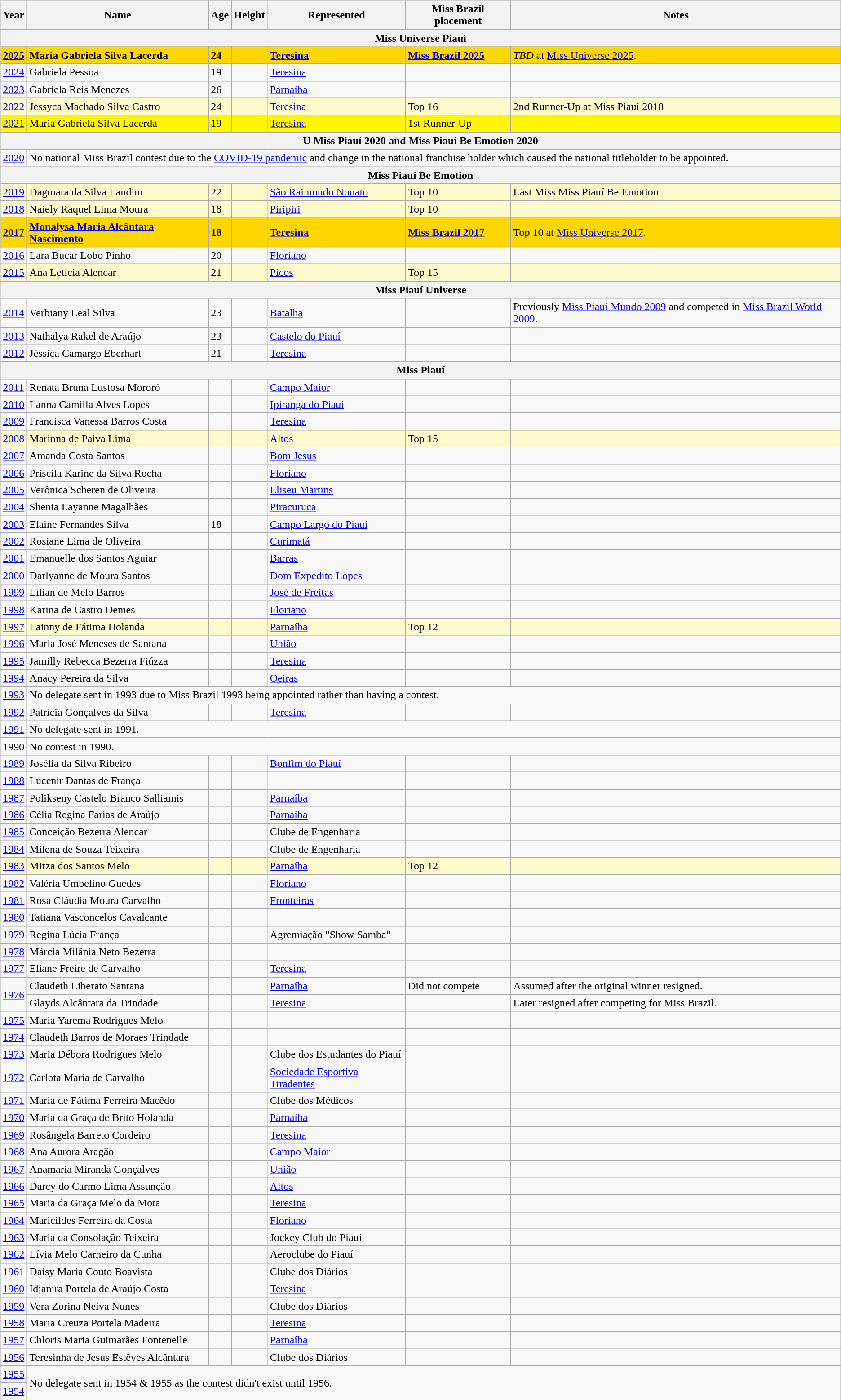<table class="wikitable sortable">
<tr>
<th>Year</th>
<th>Name</th>
<th>Age</th>
<th>Height</th>
<th>Represented</th>
<th>Miss Brazil placement</th>
<th>Notes</th>
</tr>
<tr>
<th colspan=7>Miss Universe Piauí</th>
</tr>
<tr style="background-color:GOLD;">
<td><strong><a href='#'>2025</a></strong></td>
<td><strong>Maria Gabriela Silva Lacerda</strong></td>
<td><strong>24</strong></td>
<td><strong></strong></td>
<td><strong><a href='#'>Teresina</a></strong></td>
<td><strong><a href='#'>Miss Brazil 2025</a></strong></td>
<td><em>TBD</em> at <a href='#'>Miss Universe 2025</a>.</td>
</tr>
<tr>
<td><a href='#'>2024</a></td>
<td>Gabriela Pessoa</td>
<td>19</td>
<td></td>
<td><a href='#'>Teresina</a></td>
<td></td>
<td></td>
</tr>
<tr>
<td><a href='#'>2023</a></td>
<td>Gabriela Reis Menezes</td>
<td>26</td>
<td></td>
<td><a href='#'>Parnaíba</a></td>
<td></td>
<td></td>
</tr>
<tr bgcolor="#FFFACD">
<td><a href='#'>2022</a></td>
<td>Jessyca Machado Silva Castro</td>
<td>24</td>
<td></td>
<td><a href='#'>Teresina</a></td>
<td>Top 16</td>
<td>2nd Runner-Up at Miss Piauí 2018</td>
</tr>
<tr bgcolor=#FFFF66;">
<td><a href='#'>2021</a></td>
<td>Maria Gabriela Silva Lacerda</td>
<td>19</td>
<td></td>
<td><a href='#'>Teresina</a></td>
<td>1st Runner-Up</td>
<td></td>
</tr>
<tr>
<th colspan=7>U Miss Piauí 2020 and Miss Piauí Be Emotion 2020</th>
</tr>
<tr>
<td><a href='#'>2020</a></td>
<td colspan=6>No national Miss Brazil contest due to the <a href='#'>COVID-19 pandemic</a> and change in the national franchise holder which caused the national titleholder to be appointed.<br></td>
</tr>
<tr>
<th colspan=7>Miss Piauí Be Emotion</th>
</tr>
<tr bgcolor="#FFFACD">
<td><a href='#'>2019</a></td>
<td>Dagmara da Silva Landim</td>
<td>22</td>
<td></td>
<td><a href='#'>São Raimundo Nonato</a></td>
<td>Top 10</td>
<td>Last Miss Miss Piauí Be Emotion</td>
</tr>
<tr bgcolor="#FFFACD">
<td><a href='#'>2018</a></td>
<td>Naiely Raquel Lima Moura</td>
<td>18</td>
<td></td>
<td><a href='#'>Piripiri</a></td>
<td>Top 10</td>
<td></td>
</tr>
<tr style="background-color:GOLD;">
<td><strong><a href='#'>2017</a></strong></td>
<td><strong><a href='#'>Monalysa Maria Alcântara Nascimento</a></strong></td>
<td><strong>18</strong></td>
<td><strong></strong></td>
<td><strong><a href='#'>Teresina</a></strong></td>
<td><strong><a href='#'>Miss Brazil 2017</a></strong></td>
<td>Top 10 at <a href='#'>Miss Universe 2017</a>.</td>
</tr>
<tr>
<td><a href='#'>2016</a></td>
<td>Lara Bucar Lobo Pinho</td>
<td>20</td>
<td></td>
<td><a href='#'>Floriano</a></td>
<td></td>
<td></td>
</tr>
<tr bgcolor="#FFFACD">
<td><a href='#'>2015</a></td>
<td>Ana Letícia Alencar</td>
<td>21</td>
<td></td>
<td><a href='#'>Picos</a></td>
<td>Top 15</td>
<td></td>
</tr>
<tr>
<th colspan=7>Miss Piauí Universe</th>
</tr>
<tr b>
<td><a href='#'>2014</a></td>
<td>Verbiany Leal Silva</td>
<td>23</td>
<td></td>
<td><a href='#'>Batalha</a></td>
<td></td>
<td>Previously <a href='#'>Miss Piauí Mundo 2009</a> and competed in <a href='#'>Miss Brazil World 2009</a>.</td>
</tr>
<tr>
<td><a href='#'>2013</a></td>
<td>Nathalya Rakel de Araújo</td>
<td>23</td>
<td></td>
<td><a href='#'>Castelo do Piauí</a></td>
<td></td>
<td></td>
</tr>
<tr>
<td><a href='#'>2012</a></td>
<td>Jéssica Camargo Eberhart</td>
<td>21</td>
<td></td>
<td><a href='#'>Teresina</a></td>
<td></td>
<td></td>
</tr>
<tr>
<th colspan=7>Miss Piauí</th>
</tr>
<tr>
<td><a href='#'>2011</a></td>
<td>Renata Bruna Lustosa Mororó</td>
<td></td>
<td></td>
<td><a href='#'>Campo Maior</a></td>
<td></td>
<td></td>
</tr>
<tr>
<td><a href='#'>2010</a></td>
<td>Lanna Camilla Alves Lopes</td>
<td></td>
<td></td>
<td><a href='#'>Ipiranga do Piauí</a></td>
<td></td>
<td></td>
</tr>
<tr>
<td><a href='#'>2009</a></td>
<td>Francisca Vanessa Barros Costa</td>
<td></td>
<td></td>
<td><a href='#'>Teresina</a></td>
<td></td>
<td></td>
</tr>
<tr bgcolor="#FFFACD">
<td><a href='#'>2008</a></td>
<td>Marinna de Paiva Lima</td>
<td></td>
<td></td>
<td><a href='#'>Altos</a></td>
<td>Top 15</td>
<td></td>
</tr>
<tr>
<td><a href='#'>2007</a></td>
<td>Amanda Costa Santos</td>
<td></td>
<td></td>
<td><a href='#'>Bom Jesus</a></td>
<td></td>
<td></td>
</tr>
<tr>
<td><a href='#'>2006</a></td>
<td>Priscila Karine da Silva Rocha</td>
<td></td>
<td></td>
<td><a href='#'>Floriano</a></td>
<td></td>
<td></td>
</tr>
<tr>
<td><a href='#'>2005</a></td>
<td>Verônica Scheren de Oliveira</td>
<td></td>
<td></td>
<td><a href='#'>Eliseu Martins</a></td>
<td></td>
<td></td>
</tr>
<tr>
<td><a href='#'>2004</a></td>
<td>Shenia Layanne Magalhães</td>
<td></td>
<td></td>
<td><a href='#'>Piracuruca</a></td>
<td></td>
<td></td>
</tr>
<tr>
<td><a href='#'>2003</a></td>
<td>Elaine Fernandes Silva</td>
<td>18</td>
<td></td>
<td><a href='#'>Campo Largo do Piauí</a></td>
<td></td>
<td></td>
</tr>
<tr>
<td><a href='#'>2002</a></td>
<td>Rosiane Lima de Oliveira</td>
<td></td>
<td></td>
<td><a href='#'>Curimatá</a></td>
<td></td>
<td></td>
</tr>
<tr>
<td><a href='#'>2001</a></td>
<td>Emanuelle dos Santos Aguiar</td>
<td></td>
<td></td>
<td><a href='#'>Barras</a></td>
<td></td>
<td></td>
</tr>
<tr>
<td><a href='#'>2000</a></td>
<td>Darlyanne de Moura Santos</td>
<td></td>
<td></td>
<td><a href='#'>Dom Expedito Lopes</a></td>
<td></td>
<td></td>
</tr>
<tr>
<td><a href='#'>1999</a></td>
<td>Lílian de Melo Barros</td>
<td></td>
<td></td>
<td><a href='#'>José de Freitas</a></td>
<td></td>
<td></td>
</tr>
<tr>
<td><a href='#'>1998</a></td>
<td>Karina de Castro Demes</td>
<td></td>
<td></td>
<td><a href='#'>Floriano</a></td>
<td></td>
<td></td>
</tr>
<tr bgcolor="#FFFACD">
<td><a href='#'>1997</a></td>
<td>Lainny de Fátima Holanda</td>
<td></td>
<td></td>
<td><a href='#'>Parnaíba</a></td>
<td>Top 12</td>
<td></td>
</tr>
<tr>
<td><a href='#'>1996</a></td>
<td>Maria José Meneses de Santana</td>
<td></td>
<td></td>
<td><a href='#'>União</a></td>
<td></td>
<td></td>
</tr>
<tr>
<td><a href='#'>1995</a></td>
<td>Jamilly Rebecca Bezerra Fiúzza</td>
<td></td>
<td></td>
<td><a href='#'>Teresina</a></td>
<td></td>
<td></td>
</tr>
<tr>
<td><a href='#'>1994</a></td>
<td>Anacy Pereira da Silva</td>
<td></td>
<td></td>
<td><a href='#'>Oeiras</a></td>
<td></td>
<td></td>
</tr>
<tr>
<td><a href='#'>1993</a></td>
<td colspan=6>No delegate sent in 1993 due to Miss Brazil 1993 being appointed rather than having a contest.</td>
</tr>
<tr>
<td><a href='#'>1992</a></td>
<td>Patrícia Gonçalves da Silva</td>
<td></td>
<td></td>
<td><a href='#'>Teresina</a></td>
<td></td>
<td></td>
</tr>
<tr>
<td><a href='#'>1991</a></td>
<td colspan=6>No delegate sent in 1991.</td>
</tr>
<tr>
<td>1990</td>
<td colspan=6>No contest in 1990.</td>
</tr>
<tr>
<td><a href='#'>1989</a></td>
<td>Josélia da Silva Ribeiro</td>
<td></td>
<td></td>
<td><a href='#'>Bonfim do Piauí</a></td>
<td></td>
<td></td>
</tr>
<tr>
<td><a href='#'>1988</a></td>
<td>Lucenir Dantas de França</td>
<td></td>
<td></td>
<td></td>
<td></td>
<td></td>
</tr>
<tr>
<td><a href='#'>1987</a></td>
<td>Polikseny Castelo Branco Salliamis</td>
<td></td>
<td></td>
<td><a href='#'>Parnaíba</a></td>
<td></td>
<td></td>
</tr>
<tr>
<td><a href='#'>1986</a></td>
<td>Célia Regina Farias de Araújo</td>
<td></td>
<td></td>
<td><a href='#'>Parnaíba</a></td>
<td></td>
<td></td>
</tr>
<tr>
<td><a href='#'>1985</a></td>
<td>Conceição Bezerra Alencar</td>
<td></td>
<td></td>
<td>Clube de Engenharia</td>
<td></td>
<td></td>
</tr>
<tr>
<td><a href='#'>1984</a></td>
<td>Milena de Souza Teixeira</td>
<td></td>
<td></td>
<td>Clube de Engenharia</td>
<td></td>
<td></td>
</tr>
<tr bgcolor="#FFFACD">
<td><a href='#'>1983</a></td>
<td>Mirza dos Santos Melo</td>
<td></td>
<td></td>
<td><a href='#'>Parnaíba</a></td>
<td>Top 12</td>
<td></td>
</tr>
<tr>
<td><a href='#'>1982</a></td>
<td>Valéria Umbelino Guedes</td>
<td></td>
<td></td>
<td><a href='#'>Floriano</a></td>
<td></td>
<td></td>
</tr>
<tr>
<td><a href='#'>1981</a></td>
<td>Rosa Cláudia Moura Carvalho</td>
<td></td>
<td></td>
<td><a href='#'>Fronteiras</a></td>
<td></td>
<td></td>
</tr>
<tr>
<td><a href='#'>1980</a></td>
<td>Tatiana Vasconcelos Cavalcante</td>
<td></td>
<td></td>
<td></td>
<td></td>
<td></td>
</tr>
<tr>
<td><a href='#'>1979</a></td>
<td>Regina Lúcia França</td>
<td></td>
<td></td>
<td>Agremiação "Show Samba"</td>
<td></td>
<td></td>
</tr>
<tr>
<td><a href='#'>1978</a></td>
<td>Márcia Milânia Neto Bezerra</td>
<td></td>
<td></td>
<td></td>
<td></td>
<td></td>
</tr>
<tr>
<td><a href='#'>1977</a></td>
<td>Eliane Freire de Carvalho</td>
<td></td>
<td></td>
<td><a href='#'>Teresina</a></td>
<td></td>
<td></td>
</tr>
<tr>
<td rowspan=2><a href='#'>1976</a></td>
<td>Claudeth Liberato Santana</td>
<td></td>
<td></td>
<td><a href='#'>Parnaíba</a></td>
<td>Did not compete</td>
<td>Assumed after the original winner resigned.</td>
</tr>
<tr>
<td>Glayds Alcântara da Trindade</td>
<td></td>
<td></td>
<td><a href='#'>Teresina</a></td>
<td></td>
<td>Later resigned after competing for Miss Brazil.</td>
</tr>
<tr>
<td><a href='#'>1975</a></td>
<td>Maria Yarema Rodrigues Melo</td>
<td></td>
<td></td>
<td></td>
<td></td>
<td></td>
</tr>
<tr>
<td><a href='#'>1974</a></td>
<td>Claudeth Barros de Moraes Trindade</td>
<td></td>
<td></td>
<td></td>
<td></td>
<td></td>
</tr>
<tr>
<td><a href='#'>1973</a></td>
<td>Maria Débora Rodrigues Melo</td>
<td></td>
<td></td>
<td>Clube dos Estudantes do Piauí</td>
<td></td>
<td></td>
</tr>
<tr>
<td><a href='#'>1972</a></td>
<td>Carlota Maria de Carvalho</td>
<td></td>
<td></td>
<td><a href='#'>Sociedade Esportiva Tiradentes</a></td>
<td></td>
<td></td>
</tr>
<tr>
<td><a href='#'>1971</a></td>
<td>Maria de Fátima Ferreira Macêdo</td>
<td></td>
<td></td>
<td>Clube dos Médicos</td>
<td></td>
<td></td>
</tr>
<tr>
<td><a href='#'>1970</a></td>
<td>Maria da Graça de Brito Holanda</td>
<td></td>
<td></td>
<td><a href='#'>Parnaíba</a></td>
<td></td>
<td></td>
</tr>
<tr>
<td><a href='#'>1969</a></td>
<td>Rosângela Barreto Cordeiro</td>
<td></td>
<td></td>
<td><a href='#'>Teresina</a></td>
<td></td>
<td></td>
</tr>
<tr>
<td><a href='#'>1968</a></td>
<td>Ana Aurora Aragão</td>
<td></td>
<td></td>
<td><a href='#'>Campo Maior</a></td>
<td></td>
<td></td>
</tr>
<tr>
<td><a href='#'>1967</a></td>
<td>Anamaria Miranda Gonçalves</td>
<td></td>
<td></td>
<td><a href='#'>União</a></td>
<td></td>
<td></td>
</tr>
<tr>
<td><a href='#'>1966</a></td>
<td>Darcy do Carmo Lima Assunção</td>
<td></td>
<td></td>
<td><a href='#'>Altos</a></td>
<td></td>
<td></td>
</tr>
<tr>
<td><a href='#'>1965</a></td>
<td>Maria da Graça Melo da Mota</td>
<td></td>
<td></td>
<td><a href='#'>Teresina</a></td>
<td></td>
<td></td>
</tr>
<tr>
<td><a href='#'>1964</a></td>
<td>Maricildes Ferreira da Costa</td>
<td></td>
<td></td>
<td><a href='#'>Floriano</a></td>
<td></td>
<td></td>
</tr>
<tr>
<td><a href='#'>1963</a></td>
<td>Maria da Consolação Teixeira</td>
<td></td>
<td></td>
<td>Jockey Club do Piauí</td>
<td></td>
<td></td>
</tr>
<tr>
<td><a href='#'>1962</a></td>
<td>Lívia Melo Carneiro da Cunha</td>
<td></td>
<td></td>
<td>Aeroclube do Piauí</td>
<td></td>
<td></td>
</tr>
<tr>
<td><a href='#'>1961</a></td>
<td>Daisy Maria Couto Boavista</td>
<td></td>
<td></td>
<td>Clube dos Diários</td>
<td></td>
<td></td>
</tr>
<tr>
<td><a href='#'>1960</a></td>
<td>Idjanira Portela de Araújo Costa</td>
<td></td>
<td></td>
<td><a href='#'>Teresina</a></td>
<td></td>
<td></td>
</tr>
<tr>
<td><a href='#'>1959</a></td>
<td>Vera Zorina Neiva Nunes</td>
<td></td>
<td></td>
<td>Clube dos Diários</td>
<td></td>
<td></td>
</tr>
<tr>
<td><a href='#'>1958</a></td>
<td>Maria Creuza Portela Madeira</td>
<td></td>
<td></td>
<td><a href='#'>Teresina</a></td>
<td></td>
<td></td>
</tr>
<tr>
<td><a href='#'>1957</a></td>
<td>Chloris Maria Guimarães Fontenelle</td>
<td></td>
<td></td>
<td><a href='#'>Parnaíba</a></td>
<td></td>
<td></td>
</tr>
<tr>
<td><a href='#'>1956</a></td>
<td>Teresinha de Jesus Estêves Alcântara</td>
<td></td>
<td></td>
<td>Clube dos Diários</td>
<td></td>
<td></td>
</tr>
<tr>
<td><a href='#'>1955</a></td>
<td rowspan=2 colspan=6>No delegate sent in 1954 & 1955 as the contest didn't exist until 1956.</td>
</tr>
<tr>
<td><a href='#'>1954</a></td>
</tr>
<tr>
</tr>
</table>
